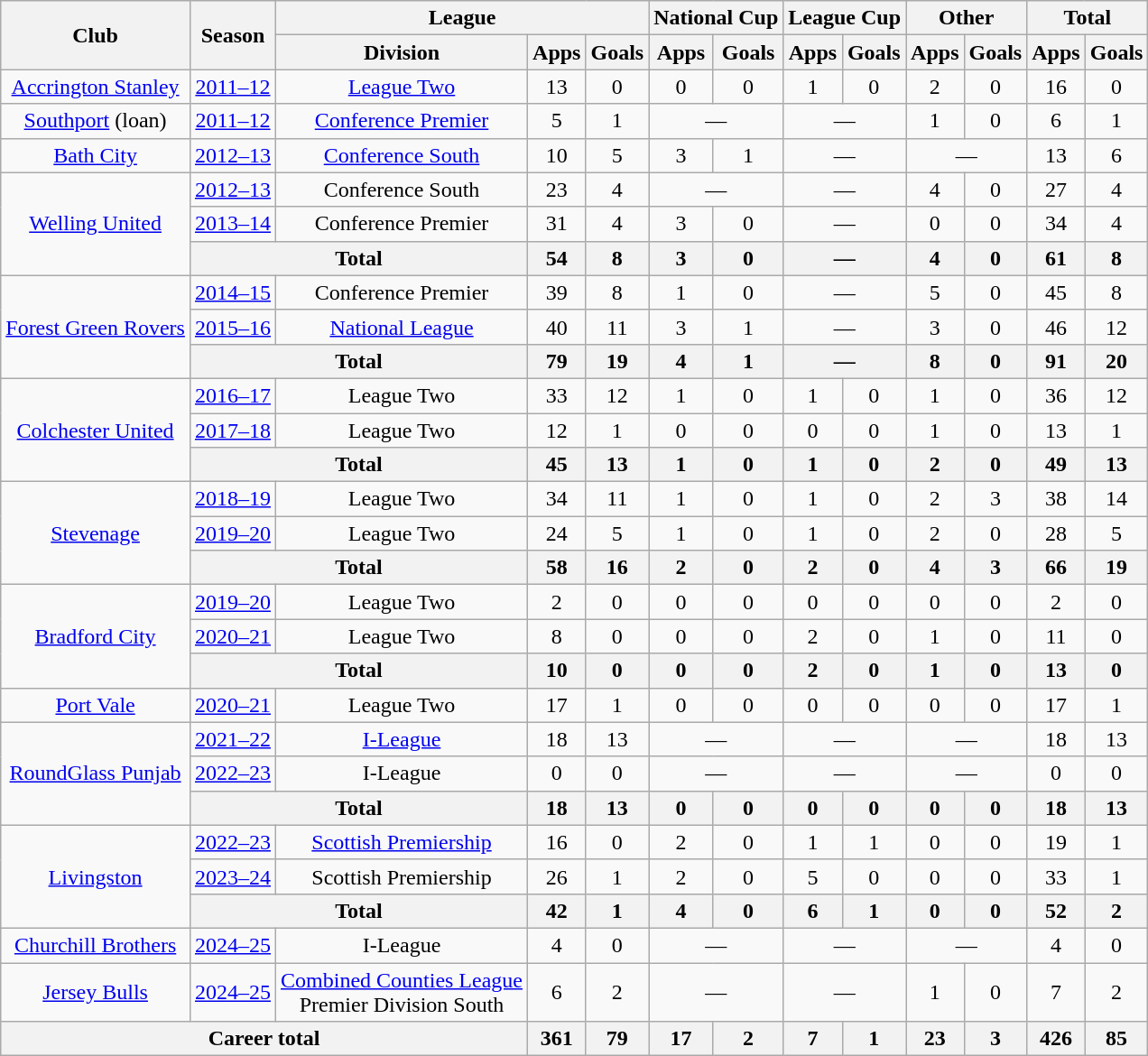<table class=wikitable style="text-align: center;">
<tr>
<th rowspan=2>Club</th>
<th rowspan=2>Season</th>
<th colspan=3>League</th>
<th colspan=2>National Cup</th>
<th colspan=2>League Cup</th>
<th colspan=2>Other</th>
<th colspan=2>Total</th>
</tr>
<tr>
<th>Division</th>
<th>Apps</th>
<th>Goals</th>
<th>Apps</th>
<th>Goals</th>
<th>Apps</th>
<th>Goals</th>
<th>Apps</th>
<th>Goals</th>
<th>Apps</th>
<th>Goals</th>
</tr>
<tr>
<td><a href='#'>Accrington Stanley</a></td>
<td><a href='#'>2011–12</a></td>
<td><a href='#'>League Two</a></td>
<td>13</td>
<td>0</td>
<td>0</td>
<td>0</td>
<td>1</td>
<td>0</td>
<td>2</td>
<td>0</td>
<td>16</td>
<td>0</td>
</tr>
<tr>
<td><a href='#'>Southport</a> (loan)</td>
<td><a href='#'>2011–12</a></td>
<td><a href='#'>Conference Premier</a></td>
<td>5</td>
<td>1</td>
<td colspan=2>—</td>
<td colspan=2>—</td>
<td>1</td>
<td>0</td>
<td>6</td>
<td>1</td>
</tr>
<tr>
<td><a href='#'>Bath City</a></td>
<td><a href='#'>2012–13</a></td>
<td><a href='#'>Conference South</a></td>
<td>10</td>
<td>5</td>
<td>3</td>
<td>1</td>
<td colspan=2>—</td>
<td colspan=2>—</td>
<td>13</td>
<td>6</td>
</tr>
<tr>
<td rowspan="3"><a href='#'>Welling United</a></td>
<td><a href='#'>2012–13</a></td>
<td>Conference South</td>
<td>23</td>
<td>4</td>
<td colspan=2>—</td>
<td colspan=2>—</td>
<td>4</td>
<td>0</td>
<td>27</td>
<td>4</td>
</tr>
<tr>
<td><a href='#'>2013–14</a></td>
<td>Conference Premier</td>
<td>31</td>
<td>4</td>
<td>3</td>
<td>0</td>
<td colspan=2>—</td>
<td>0</td>
<td>0</td>
<td>34</td>
<td>4</td>
</tr>
<tr>
<th colspan=2>Total</th>
<th>54</th>
<th>8</th>
<th>3</th>
<th>0</th>
<th colspan=2>—</th>
<th>4</th>
<th>0</th>
<th>61</th>
<th>8</th>
</tr>
<tr>
<td rowspan=3><a href='#'>Forest Green Rovers</a></td>
<td><a href='#'>2014–15</a></td>
<td>Conference Premier</td>
<td>39</td>
<td>8</td>
<td>1</td>
<td>0</td>
<td colspan=2>—</td>
<td>5</td>
<td>0</td>
<td>45</td>
<td>8</td>
</tr>
<tr>
<td><a href='#'>2015–16</a></td>
<td><a href='#'>National League</a></td>
<td>40</td>
<td>11</td>
<td>3</td>
<td>1</td>
<td colspan=2>—</td>
<td>3</td>
<td>0</td>
<td>46</td>
<td>12</td>
</tr>
<tr>
<th colspan=2>Total</th>
<th>79</th>
<th>19</th>
<th>4</th>
<th>1</th>
<th colspan=2>—</th>
<th>8</th>
<th>0</th>
<th>91</th>
<th>20</th>
</tr>
<tr>
<td rowspan=3><a href='#'>Colchester United</a></td>
<td><a href='#'>2016–17</a></td>
<td>League Two</td>
<td>33</td>
<td>12</td>
<td>1</td>
<td>0</td>
<td>1</td>
<td>0</td>
<td>1</td>
<td>0</td>
<td>36</td>
<td>12</td>
</tr>
<tr>
<td><a href='#'>2017–18</a></td>
<td>League Two</td>
<td>12</td>
<td>1</td>
<td>0</td>
<td>0</td>
<td>0</td>
<td>0</td>
<td>1</td>
<td>0</td>
<td>13</td>
<td>1</td>
</tr>
<tr>
<th colspan=2>Total</th>
<th>45</th>
<th>13</th>
<th>1</th>
<th>0</th>
<th>1</th>
<th>0</th>
<th>2</th>
<th>0</th>
<th>49</th>
<th>13</th>
</tr>
<tr>
<td rowspan=3><a href='#'>Stevenage</a></td>
<td><a href='#'>2018–19</a></td>
<td>League Two</td>
<td>34</td>
<td>11</td>
<td>1</td>
<td>0</td>
<td>1</td>
<td>0</td>
<td>2</td>
<td>3</td>
<td>38</td>
<td>14</td>
</tr>
<tr>
<td><a href='#'>2019–20</a></td>
<td>League Two</td>
<td>24</td>
<td>5</td>
<td>1</td>
<td>0</td>
<td>1</td>
<td>0</td>
<td>2</td>
<td>0</td>
<td>28</td>
<td>5</td>
</tr>
<tr>
<th colspan=2>Total</th>
<th>58</th>
<th>16</th>
<th>2</th>
<th>0</th>
<th>2</th>
<th>0</th>
<th>4</th>
<th>3</th>
<th>66</th>
<th>19</th>
</tr>
<tr>
<td rowspan=3><a href='#'>Bradford City</a></td>
<td><a href='#'>2019–20</a></td>
<td>League Two</td>
<td>2</td>
<td>0</td>
<td>0</td>
<td>0</td>
<td>0</td>
<td>0</td>
<td>0</td>
<td>0</td>
<td>2</td>
<td>0</td>
</tr>
<tr>
<td><a href='#'>2020–21</a></td>
<td>League Two</td>
<td>8</td>
<td>0</td>
<td>0</td>
<td>0</td>
<td>2</td>
<td>0</td>
<td>1</td>
<td>0</td>
<td>11</td>
<td>0</td>
</tr>
<tr>
<th colspan=2>Total</th>
<th>10</th>
<th>0</th>
<th>0</th>
<th>0</th>
<th>2</th>
<th>0</th>
<th>1</th>
<th>0</th>
<th>13</th>
<th>0</th>
</tr>
<tr>
<td><a href='#'>Port Vale</a></td>
<td><a href='#'>2020–21</a></td>
<td>League Two</td>
<td>17</td>
<td>1</td>
<td>0</td>
<td>0</td>
<td>0</td>
<td>0</td>
<td>0</td>
<td>0</td>
<td>17</td>
<td>1</td>
</tr>
<tr>
<td rowspan="3"><a href='#'>RoundGlass Punjab</a></td>
<td><a href='#'>2021–22</a></td>
<td rowspan="1"><a href='#'>I-League</a></td>
<td>18</td>
<td>13</td>
<td colspan="2">—</td>
<td colspan="2">—</td>
<td colspan="2">—</td>
<td>18</td>
<td>13</td>
</tr>
<tr>
<td><a href='#'>2022–23</a></td>
<td rowspan="1">I-League</td>
<td>0</td>
<td>0</td>
<td colspan="2">—</td>
<td colspan="2">—</td>
<td colspan="2">—</td>
<td>0</td>
<td>0</td>
</tr>
<tr>
<th colspan=2>Total</th>
<th>18</th>
<th>13</th>
<th>0</th>
<th>0</th>
<th>0</th>
<th>0</th>
<th>0</th>
<th>0</th>
<th>18</th>
<th>13</th>
</tr>
<tr>
<td rowspan="3"><a href='#'>Livingston</a></td>
<td><a href='#'>2022–23</a></td>
<td><a href='#'>Scottish Premiership</a></td>
<td>16</td>
<td>0</td>
<td>2</td>
<td>0</td>
<td>1</td>
<td>1</td>
<td>0</td>
<td>0</td>
<td>19</td>
<td>1</td>
</tr>
<tr>
<td><a href='#'>2023–24</a></td>
<td>Scottish Premiership</td>
<td>26</td>
<td>1</td>
<td>2</td>
<td>0</td>
<td>5</td>
<td>0</td>
<td>0</td>
<td>0</td>
<td>33</td>
<td>1</td>
</tr>
<tr>
<th colspan=2>Total</th>
<th>42</th>
<th>1</th>
<th>4</th>
<th>0</th>
<th>6</th>
<th>1</th>
<th>0</th>
<th>0</th>
<th>52</th>
<th>2</th>
</tr>
<tr>
<td><a href='#'>Churchill Brothers</a></td>
<td><a href='#'>2024–25</a></td>
<td>I-League</td>
<td>4</td>
<td>0</td>
<td colspan="2">—</td>
<td colspan="2">—</td>
<td colspan="2">—</td>
<td>4</td>
<td>0</td>
</tr>
<tr>
<td><a href='#'>Jersey Bulls</a></td>
<td><a href='#'>2024–25</a></td>
<td><a href='#'>Combined Counties League</a><br>Premier Division South</td>
<td>6</td>
<td>2</td>
<td colspan="2">—</td>
<td colspan="2">—</td>
<td>1</td>
<td>0</td>
<td>7</td>
<td>2</td>
</tr>
<tr>
<th colspan=3>Career total</th>
<th>361</th>
<th>79</th>
<th>17</th>
<th>2</th>
<th>7</th>
<th>1</th>
<th>23</th>
<th>3</th>
<th>426</th>
<th>85</th>
</tr>
</table>
